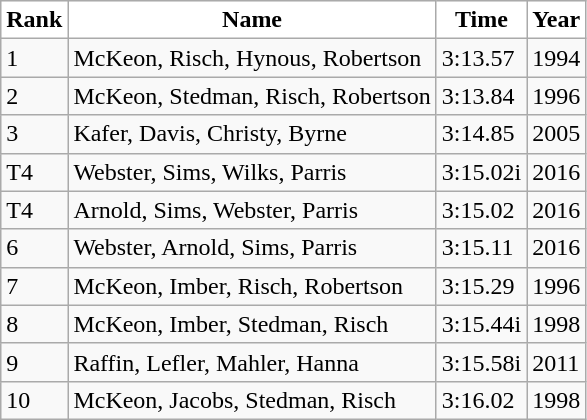<table class="wikitable">
<tr>
<th style="background:white">Rank</th>
<th style="background:white">Name</th>
<th style="background:white">Time</th>
<th style="background:white">Year</th>
</tr>
<tr>
<td>1</td>
<td>McKeon, Risch, Hynous, Robertson</td>
<td>3:13.57</td>
<td>1994</td>
</tr>
<tr>
<td>2</td>
<td>McKeon, Stedman, Risch, Robertson</td>
<td>3:13.84</td>
<td>1996</td>
</tr>
<tr>
<td>3</td>
<td>Kafer, Davis, Christy, Byrne</td>
<td>3:14.85</td>
<td>2005</td>
</tr>
<tr>
<td>T4</td>
<td>Webster, Sims, Wilks, Parris</td>
<td>3:15.02i</td>
<td>2016</td>
</tr>
<tr>
<td>T4</td>
<td>Arnold, Sims, Webster, Parris</td>
<td>3:15.02</td>
<td>2016</td>
</tr>
<tr>
<td>6</td>
<td>Webster, Arnold, Sims, Parris</td>
<td>3:15.11</td>
<td>2016</td>
</tr>
<tr>
<td>7</td>
<td>McKeon, Imber, Risch, Robertson</td>
<td>3:15.29</td>
<td>1996</td>
</tr>
<tr>
<td>8</td>
<td>McKeon, Imber, Stedman, Risch</td>
<td>3:15.44i</td>
<td>1998</td>
</tr>
<tr>
<td>9</td>
<td>Raffin, Lefler, Mahler, Hanna</td>
<td>3:15.58i</td>
<td>2011</td>
</tr>
<tr>
<td>10</td>
<td>McKeon, Jacobs, Stedman, Risch</td>
<td>3:16.02</td>
<td>1998</td>
</tr>
</table>
